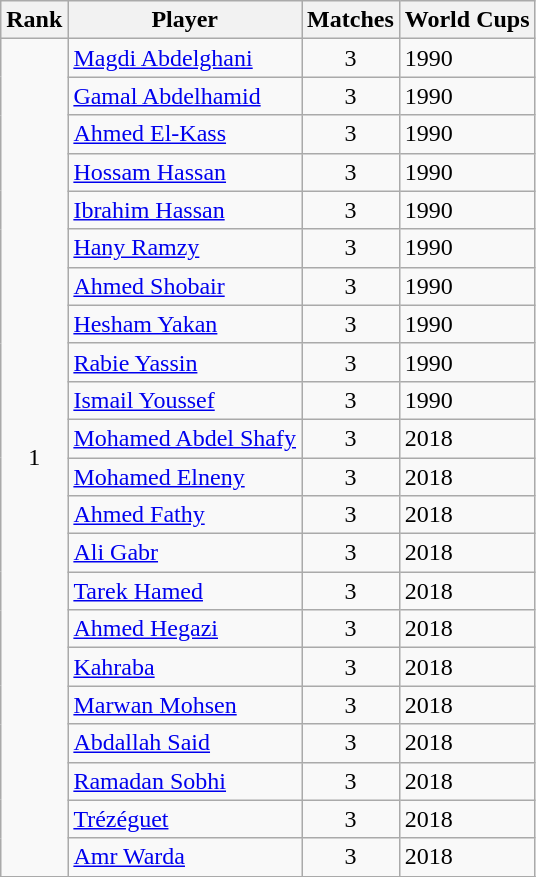<table class="wikitable" style="text-align: left;">
<tr>
<th>Rank</th>
<th>Player</th>
<th>Matches</th>
<th>World Cups</th>
</tr>
<tr>
<td rowspan=22 align=center>1</td>
<td><a href='#'>Magdi Abdelghani</a></td>
<td align=center>3</td>
<td>1990</td>
</tr>
<tr>
<td><a href='#'>Gamal Abdelhamid</a></td>
<td align=center>3</td>
<td>1990</td>
</tr>
<tr>
<td><a href='#'>Ahmed El-Kass</a></td>
<td align=center>3</td>
<td>1990</td>
</tr>
<tr>
<td><a href='#'>Hossam Hassan</a></td>
<td align=center>3</td>
<td>1990</td>
</tr>
<tr>
<td><a href='#'>Ibrahim Hassan</a></td>
<td align=center>3</td>
<td>1990</td>
</tr>
<tr>
<td><a href='#'>Hany Ramzy</a></td>
<td align=center>3</td>
<td>1990</td>
</tr>
<tr>
<td><a href='#'>Ahmed Shobair</a></td>
<td align=center>3</td>
<td>1990</td>
</tr>
<tr>
<td><a href='#'>Hesham Yakan</a></td>
<td align=center>3</td>
<td>1990</td>
</tr>
<tr>
<td><a href='#'>Rabie Yassin</a></td>
<td align=center>3</td>
<td>1990</td>
</tr>
<tr>
<td><a href='#'>Ismail Youssef</a></td>
<td align=center>3</td>
<td>1990</td>
</tr>
<tr>
<td><a href='#'>Mohamed Abdel Shafy</a></td>
<td align=center>3</td>
<td>2018</td>
</tr>
<tr>
<td><a href='#'>Mohamed Elneny</a></td>
<td align=center>3</td>
<td>2018</td>
</tr>
<tr>
<td><a href='#'>Ahmed Fathy</a></td>
<td align=center>3</td>
<td>2018</td>
</tr>
<tr>
<td><a href='#'>Ali Gabr</a></td>
<td align=center>3</td>
<td>2018</td>
</tr>
<tr>
<td><a href='#'>Tarek Hamed</a></td>
<td align=center>3</td>
<td>2018</td>
</tr>
<tr>
<td><a href='#'>Ahmed Hegazi</a></td>
<td align=center>3</td>
<td>2018</td>
</tr>
<tr>
<td><a href='#'>Kahraba</a></td>
<td align=center>3</td>
<td>2018</td>
</tr>
<tr>
<td><a href='#'>Marwan Mohsen</a></td>
<td align=center>3</td>
<td>2018</td>
</tr>
<tr>
<td><a href='#'>Abdallah Said</a></td>
<td align=center>3</td>
<td>2018</td>
</tr>
<tr>
<td><a href='#'>Ramadan Sobhi</a></td>
<td align=center>3</td>
<td>2018</td>
</tr>
<tr>
<td><a href='#'>Trézéguet</a></td>
<td align=center>3</td>
<td>2018</td>
</tr>
<tr>
<td><a href='#'>Amr Warda</a></td>
<td align=center>3</td>
<td>2018</td>
</tr>
<tr>
</tr>
</table>
